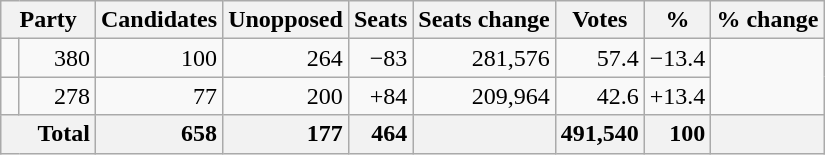<table class="wikitable sortable">
<tr>
<th colspan=2>Party</th>
<th>Candidates</th>
<th>Unopposed</th>
<th>Seats</th>
<th>Seats change</th>
<th>Votes</th>
<th>%</th>
<th>% change</th>
</tr>
<tr>
<td></td>
<td align=right>380</td>
<td align=right>100</td>
<td align=right>264</td>
<td align=right>−83</td>
<td align=right>281,576</td>
<td align=right>57.4</td>
<td align=right>−13.4</td>
</tr>
<tr>
<td></td>
<td align=right>278</td>
<td align=right>77</td>
<td align=right>200</td>
<td align=right>+84</td>
<td align=right>209,964</td>
<td align=right>42.6</td>
<td align=right>+13.4</td>
</tr>
<tr class="sortbottom" style="font-weight: bold; text-align: right; background: #f2f2f2;">
<th colspan="2" style="padding-left: 1.5em; text-align: left;">Total</th>
<td align=right>658</td>
<td align=right>177</td>
<td align=right>464</td>
<td align=right></td>
<td align=right>491,540</td>
<td align=right>100</td>
<td align=right></td>
</tr>
</table>
